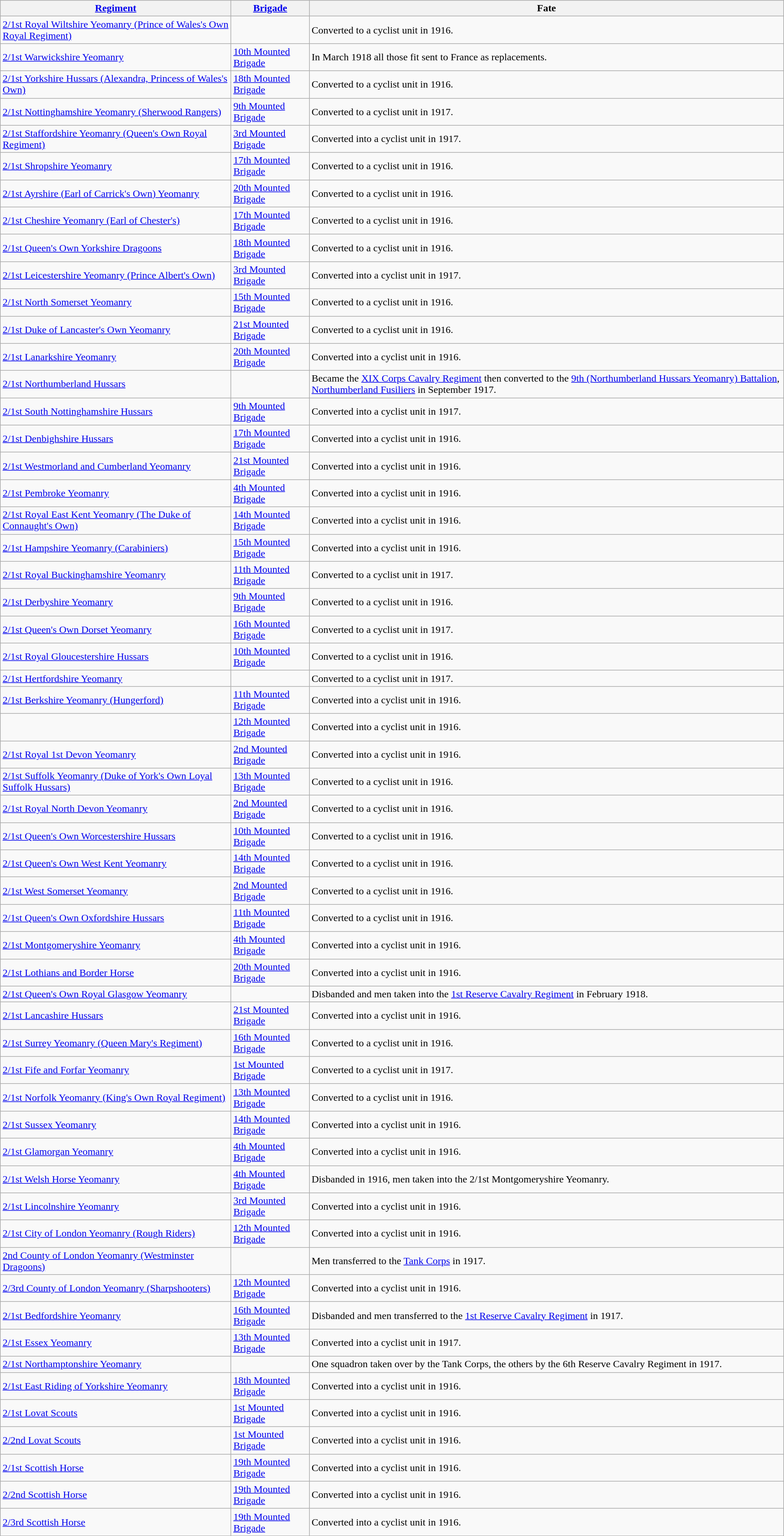<table class="wikitable">
<tr>
<th><a href='#'>Regiment</a></th>
<th><a href='#'>Brigade</a></th>
<th>Fate</th>
</tr>
<tr>
<td><a href='#'>2/1st Royal Wiltshire Yeomanry (Prince of Wales's Own Royal Regiment)</a></td>
<td></td>
<td>Converted to a cyclist unit in 1916.</td>
</tr>
<tr>
<td><a href='#'>2/1st Warwickshire Yeomanry</a></td>
<td><a href='#'>10th Mounted Brigade</a></td>
<td>In March 1918 all those fit sent to France as replacements.</td>
</tr>
<tr>
<td><a href='#'>2/1st Yorkshire Hussars (Alexandra, Princess of Wales's Own)</a></td>
<td><a href='#'>18th Mounted Brigade</a></td>
<td>Converted to a cyclist unit in 1916.</td>
</tr>
<tr>
<td><a href='#'>2/1st Nottinghamshire Yeomanry (Sherwood Rangers)</a></td>
<td><a href='#'>9th Mounted Brigade</a></td>
<td>Converted to a cyclist unit in 1917.</td>
</tr>
<tr>
<td><a href='#'>2/1st Staffordshire Yeomanry (Queen's Own Royal Regiment)</a></td>
<td><a href='#'>3rd Mounted Brigade</a></td>
<td>Converted into a cyclist unit in 1917.</td>
</tr>
<tr>
<td><a href='#'>2/1st Shropshire Yeomanry</a></td>
<td><a href='#'>17th Mounted Brigade</a></td>
<td>Converted to a cyclist unit in 1916.</td>
</tr>
<tr>
<td><a href='#'>2/1st Ayrshire (Earl of Carrick's Own) Yeomanry</a></td>
<td><a href='#'>20th Mounted Brigade</a></td>
<td>Converted to a cyclist unit in 1916.</td>
</tr>
<tr>
<td><a href='#'>2/1st Cheshire Yeomanry (Earl of Chester's)</a></td>
<td><a href='#'>17th Mounted Brigade</a></td>
<td>Converted to a cyclist unit in 1916.</td>
</tr>
<tr>
<td><a href='#'>2/1st Queen's Own Yorkshire Dragoons</a></td>
<td><a href='#'>18th Mounted Brigade</a></td>
<td>Converted to a cyclist unit in 1916.</td>
</tr>
<tr>
<td><a href='#'>2/1st Leicestershire Yeomanry (Prince Albert's Own)</a></td>
<td><a href='#'>3rd Mounted Brigade</a></td>
<td>Converted into a cyclist unit in 1917.</td>
</tr>
<tr>
<td><a href='#'>2/1st North Somerset Yeomanry</a></td>
<td><a href='#'>15th Mounted Brigade</a></td>
<td>Converted to a cyclist unit in 1916.</td>
</tr>
<tr>
<td><a href='#'>2/1st Duke of Lancaster's Own Yeomanry</a></td>
<td><a href='#'>21st Mounted Brigade</a></td>
<td>Converted to a cyclist unit in 1916.</td>
</tr>
<tr>
<td><a href='#'>2/1st Lanarkshire Yeomanry</a></td>
<td><a href='#'>20th Mounted Brigade</a></td>
<td>Converted into a cyclist unit in 1916.</td>
</tr>
<tr>
<td><a href='#'>2/1st Northumberland Hussars</a></td>
<td></td>
<td>Became the <a href='#'>XIX Corps Cavalry Regiment</a> then converted to the <a href='#'>9th (Northumberland Hussars Yeomanry) Battalion</a>, <a href='#'>Northumberland Fusiliers</a> in September 1917.</td>
</tr>
<tr>
<td><a href='#'>2/1st South Nottinghamshire Hussars</a></td>
<td><a href='#'>9th Mounted Brigade</a></td>
<td>Converted into a cyclist unit in 1917.</td>
</tr>
<tr>
<td><a href='#'>2/1st Denbighshire Hussars</a></td>
<td><a href='#'>17th Mounted Brigade</a></td>
<td>Converted into a cyclist unit in 1916.</td>
</tr>
<tr>
<td><a href='#'>2/1st Westmorland and Cumberland Yeomanry</a></td>
<td><a href='#'>21st Mounted Brigade</a></td>
<td>Converted into a cyclist unit in 1916.</td>
</tr>
<tr>
<td><a href='#'>2/1st Pembroke Yeomanry</a></td>
<td><a href='#'>4th Mounted Brigade</a></td>
<td>Converted into a cyclist unit in 1916.</td>
</tr>
<tr>
<td><a href='#'>2/1st Royal East Kent Yeomanry (The Duke of Connaught's Own)</a></td>
<td><a href='#'>14th Mounted Brigade</a></td>
<td>Converted into a cyclist unit in 1916.</td>
</tr>
<tr>
<td><a href='#'>2/1st Hampshire Yeomanry (Carabiniers)</a></td>
<td><a href='#'>15th Mounted Brigade</a></td>
<td>Converted into a cyclist unit in 1916.</td>
</tr>
<tr>
<td><a href='#'>2/1st Royal Buckinghamshire Yeomanry</a></td>
<td><a href='#'>11th Mounted Brigade</a></td>
<td>Converted to a cyclist unit in 1917.</td>
</tr>
<tr>
<td><a href='#'>2/1st Derbyshire Yeomanry</a></td>
<td><a href='#'>9th Mounted Brigade</a></td>
<td>Converted to a cyclist unit in 1916.</td>
</tr>
<tr>
<td><a href='#'>2/1st Queen's Own Dorset Yeomanry</a></td>
<td><a href='#'>16th Mounted Brigade</a></td>
<td>Converted to a cyclist unit in 1917.</td>
</tr>
<tr>
<td><a href='#'>2/1st Royal Gloucestershire Hussars</a></td>
<td><a href='#'>10th Mounted Brigade</a></td>
<td>Converted to a cyclist unit in 1916.</td>
</tr>
<tr>
<td><a href='#'>2/1st Hertfordshire Yeomanry</a></td>
<td></td>
<td>Converted to a cyclist unit in 1917.</td>
</tr>
<tr>
<td><a href='#'>2/1st Berkshire Yeomanry (Hungerford)</a></td>
<td><a href='#'>11th Mounted Brigade</a></td>
<td>Converted into a cyclist unit in 1916.</td>
</tr>
<tr>
<td></td>
<td><a href='#'>12th Mounted Brigade</a></td>
<td>Converted into a cyclist unit in 1916.</td>
</tr>
<tr>
<td><a href='#'>2/1st Royal 1st Devon Yeomanry</a></td>
<td><a href='#'>2nd Mounted Brigade</a></td>
<td>Converted into a cyclist unit in 1916.</td>
</tr>
<tr>
<td><a href='#'>2/1st Suffolk Yeomanry (Duke of York's Own Loyal Suffolk Hussars)</a></td>
<td><a href='#'>13th Mounted Brigade</a></td>
<td>Converted to a cyclist unit in 1916.</td>
</tr>
<tr>
<td><a href='#'>2/1st Royal North Devon Yeomanry</a></td>
<td><a href='#'>2nd Mounted Brigade</a></td>
<td>Converted to a cyclist unit in 1916.</td>
</tr>
<tr>
<td><a href='#'>2/1st Queen's Own Worcestershire Hussars</a></td>
<td><a href='#'>10th Mounted Brigade</a></td>
<td>Converted to a cyclist unit in 1916.</td>
</tr>
<tr>
<td><a href='#'>2/1st Queen's Own West Kent Yeomanry</a></td>
<td><a href='#'>14th Mounted Brigade</a></td>
<td>Converted to a cyclist unit in 1916.</td>
</tr>
<tr>
<td><a href='#'>2/1st West Somerset Yeomanry</a></td>
<td><a href='#'>2nd Mounted Brigade</a></td>
<td>Converted to a cyclist unit in 1916.</td>
</tr>
<tr>
<td><a href='#'>2/1st Queen's Own Oxfordshire Hussars</a></td>
<td><a href='#'>11th Mounted Brigade</a></td>
<td>Converted to a cyclist unit in 1916.</td>
</tr>
<tr>
<td><a href='#'>2/1st Montgomeryshire Yeomanry</a></td>
<td><a href='#'>4th Mounted Brigade</a></td>
<td>Converted into a cyclist unit in 1916.</td>
</tr>
<tr>
<td><a href='#'>2/1st Lothians and Border Horse</a></td>
<td><a href='#'>20th Mounted Brigade</a></td>
<td>Converted into a cyclist unit in 1916.</td>
</tr>
<tr>
<td><a href='#'>2/1st Queen's Own Royal Glasgow Yeomanry</a></td>
<td></td>
<td>Disbanded and men taken into the <a href='#'>1st Reserve Cavalry Regiment</a> in February 1918.</td>
</tr>
<tr>
<td><a href='#'>2/1st Lancashire Hussars</a></td>
<td><a href='#'>21st Mounted Brigade</a></td>
<td>Converted into a cyclist unit in 1916.</td>
</tr>
<tr>
<td><a href='#'>2/1st Surrey Yeomanry (Queen Mary's Regiment)</a></td>
<td><a href='#'>16th Mounted Brigade</a></td>
<td>Converted to a cyclist unit in 1916.</td>
</tr>
<tr>
<td><a href='#'>2/1st Fife and Forfar Yeomanry</a></td>
<td><a href='#'>1st Mounted Brigade</a></td>
<td>Converted to a cyclist unit in 1917.</td>
</tr>
<tr>
<td><a href='#'>2/1st Norfolk Yeomanry (King's Own Royal Regiment)</a></td>
<td><a href='#'>13th Mounted Brigade</a></td>
<td>Converted to a cyclist unit in 1916.</td>
</tr>
<tr>
<td><a href='#'>2/1st Sussex Yeomanry</a></td>
<td><a href='#'>14th Mounted Brigade</a></td>
<td>Converted into a cyclist unit in 1916.</td>
</tr>
<tr>
<td><a href='#'>2/1st Glamorgan Yeomanry</a></td>
<td><a href='#'>4th Mounted Brigade</a></td>
<td>Converted into a cyclist unit in 1916.</td>
</tr>
<tr>
<td><a href='#'>2/1st Welsh Horse Yeomanry</a></td>
<td><a href='#'>4th Mounted Brigade</a></td>
<td>Disbanded in 1916, men taken into the 2/1st Montgomeryshire Yeomanry.</td>
</tr>
<tr>
<td><a href='#'>2/1st Lincolnshire Yeomanry</a></td>
<td><a href='#'>3rd Mounted Brigade</a></td>
<td>Converted into a cyclist unit in 1916.</td>
</tr>
<tr>
<td><a href='#'>2/1st City of London Yeomanry (Rough Riders)</a></td>
<td><a href='#'>12th Mounted Brigade</a></td>
<td>Converted into a cyclist unit in 1916.</td>
</tr>
<tr>
<td><a href='#'>2nd County of London Yeomanry (Westminster Dragoons)</a></td>
<td></td>
<td>Men transferred to the <a href='#'>Tank Corps</a> in 1917.</td>
</tr>
<tr>
<td><a href='#'>2/3rd County of London Yeomanry (Sharpshooters)</a></td>
<td><a href='#'>12th Mounted Brigade</a></td>
<td>Converted into a cyclist unit in 1916.</td>
</tr>
<tr>
<td><a href='#'>2/1st Bedfordshire Yeomanry</a></td>
<td><a href='#'>16th Mounted Brigade</a></td>
<td>Disbanded and men transferred to the <a href='#'>1st Reserve Cavalry Regiment</a> in 1917.</td>
</tr>
<tr>
<td><a href='#'>2/1st Essex Yeomanry</a></td>
<td><a href='#'>13th Mounted Brigade</a></td>
<td>Converted into a cyclist unit in 1917.</td>
</tr>
<tr>
<td><a href='#'>2/1st Northamptonshire Yeomanry</a></td>
<td></td>
<td>One squadron taken over by the Tank Corps, the others by the 6th Reserve Cavalry Regiment in 1917.</td>
</tr>
<tr>
<td><a href='#'>2/1st East Riding of Yorkshire Yeomanry</a></td>
<td><a href='#'>18th Mounted Brigade</a></td>
<td>Converted into a cyclist unit in 1916.</td>
</tr>
<tr>
<td><a href='#'>2/1st Lovat Scouts</a></td>
<td><a href='#'>1st Mounted Brigade</a></td>
<td>Converted into a cyclist unit in 1916.</td>
</tr>
<tr>
<td><a href='#'>2/2nd Lovat Scouts</a></td>
<td><a href='#'>1st Mounted Brigade</a></td>
<td>Converted into a cyclist unit in 1916.</td>
</tr>
<tr>
<td><a href='#'>2/1st Scottish Horse</a></td>
<td><a href='#'>19th Mounted Brigade</a></td>
<td>Converted into a cyclist unit in 1916.</td>
</tr>
<tr>
<td><a href='#'>2/2nd Scottish Horse</a></td>
<td><a href='#'>19th Mounted Brigade</a></td>
<td>Converted into a cyclist unit in 1916.</td>
</tr>
<tr>
<td><a href='#'>2/3rd Scottish Horse</a></td>
<td><a href='#'>19th Mounted Brigade</a></td>
<td>Converted into a cyclist unit in 1916.</td>
</tr>
</table>
